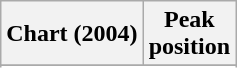<table class="wikitable sortable plainrowheaders" style="text-align:center">
<tr>
<th scope="col">Chart (2004)</th>
<th scope="col">Peak<br>position</th>
</tr>
<tr>
</tr>
<tr>
</tr>
<tr>
</tr>
<tr>
</tr>
</table>
